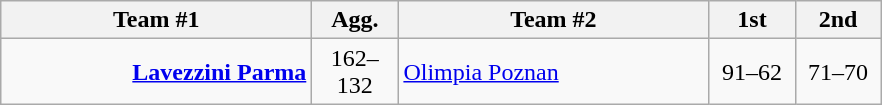<table class=wikitable style="text-align:center">
<tr>
<th width=200>Team #1</th>
<th width=50>Agg.</th>
<th width=200>Team #2</th>
<th width=50>1st</th>
<th width=50>2nd</th>
</tr>
<tr>
<td align=right><strong><a href='#'>Lavezzini Parma</a></strong> </td>
<td>162–132</td>
<td align=left> <a href='#'>Olimpia Poznan</a></td>
<td align=center>91–62</td>
<td align=center>71–70</td>
</tr>
</table>
